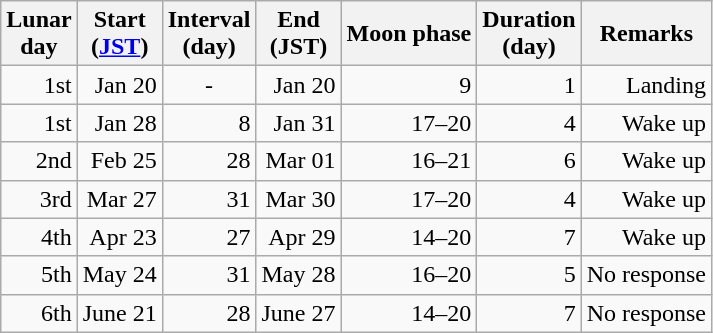<table class="wikitable floatright" style="text-align:right;">
<tr>
<th>Lunar<br>day</th>
<th>Start<br>(<a href='#'>JST</a>)</th>
<th>Interval<br>(day)</th>
<th>End<br>(JST)</th>
<th>Moon phase<br></th>
<th>Duration<br>(day)</th>
<th>Remarks</th>
</tr>
<tr>
<td>1st</td>
<td>Jan 20</td>
<td style="text-align:center;">-</td>
<td>Jan 20</td>
<td>9</td>
<td>1</td>
<td>Landing</td>
</tr>
<tr>
<td>1st</td>
<td>Jan 28</td>
<td>8</td>
<td>Jan 31</td>
<td>17–20</td>
<td>4</td>
<td>Wake up</td>
</tr>
<tr>
<td>2nd</td>
<td>Feb 25</td>
<td>28</td>
<td>Mar 01</td>
<td>16–21</td>
<td>6</td>
<td>Wake up</td>
</tr>
<tr>
<td>3rd</td>
<td>Mar 27</td>
<td>31</td>
<td>Mar 30</td>
<td>17–20</td>
<td>4</td>
<td>Wake up</td>
</tr>
<tr>
<td>4th</td>
<td>Apr 23</td>
<td>27</td>
<td>Apr 29</td>
<td>14–20</td>
<td>7</td>
<td>Wake up</td>
</tr>
<tr>
<td>5th</td>
<td>May 24</td>
<td>31</td>
<td>May 28</td>
<td>16–20</td>
<td>5</td>
<td>No response</td>
</tr>
<tr>
<td>6th</td>
<td>June 21</td>
<td>28</td>
<td>June 27</td>
<td>14–20</td>
<td>7</td>
<td>No response</td>
</tr>
</table>
